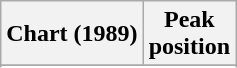<table class="wikitable sortable plainrowheaders" style="text-align:center;">
<tr>
<th scope="col">Chart (1989)</th>
<th scope="col">Peak<br>position</th>
</tr>
<tr>
</tr>
<tr>
</tr>
</table>
